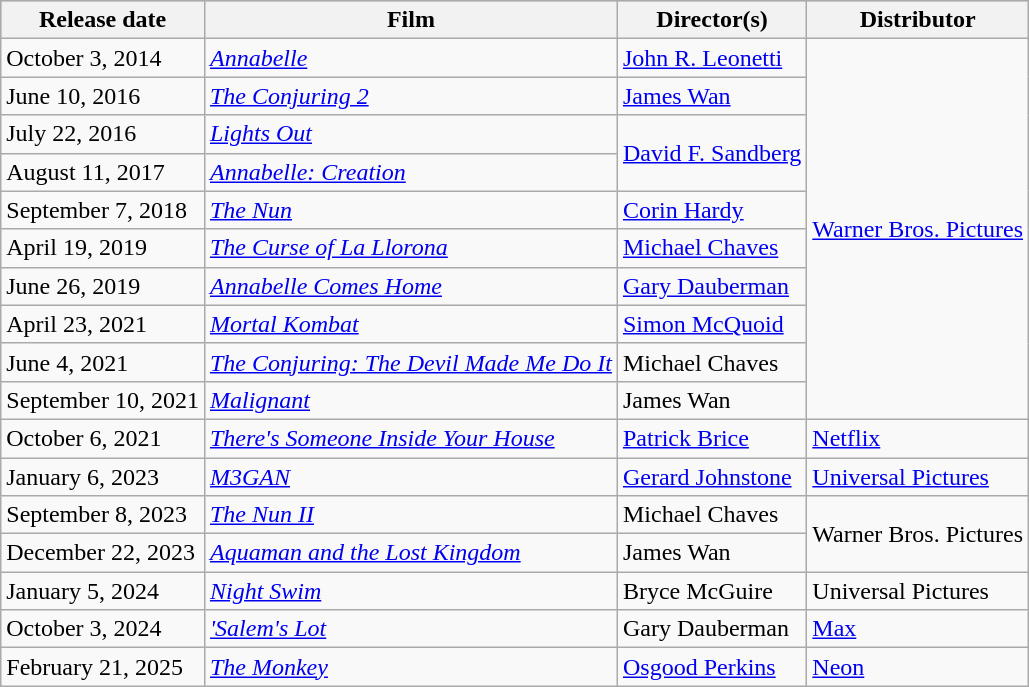<table class="wikitable">
<tr style="background:#b0c4de; text-align:center;">
<th>Release date</th>
<th>Film</th>
<th>Director(s)</th>
<th>Distributor</th>
</tr>
<tr>
<td>October 3, 2014</td>
<td><em><a href='#'>Annabelle</a></em></td>
<td><a href='#'>John R. Leonetti</a></td>
<td rowspan="10"><a href='#'>Warner Bros. Pictures</a></td>
</tr>
<tr>
<td>June 10, 2016</td>
<td><em><a href='#'>The Conjuring 2</a></em></td>
<td><a href='#'>James Wan</a></td>
</tr>
<tr>
<td>July 22, 2016</td>
<td><em><a href='#'>Lights Out</a></em></td>
<td rowspan="2"><a href='#'>David F. Sandberg</a></td>
</tr>
<tr>
<td>August 11, 2017</td>
<td><em><a href='#'>Annabelle: Creation</a></em></td>
</tr>
<tr>
<td>September 7, 2018</td>
<td><em><a href='#'>The Nun</a></em></td>
<td><a href='#'>Corin Hardy</a></td>
</tr>
<tr>
<td>April 19, 2019</td>
<td><em><a href='#'>The Curse of La Llorona</a></em></td>
<td><a href='#'>Michael Chaves</a></td>
</tr>
<tr>
<td>June 26, 2019</td>
<td><em><a href='#'>Annabelle Comes Home</a></em></td>
<td><a href='#'>Gary Dauberman</a></td>
</tr>
<tr>
<td>April 23, 2021</td>
<td><em><a href='#'>Mortal Kombat</a></em></td>
<td><a href='#'>Simon McQuoid</a></td>
</tr>
<tr>
<td>June 4, 2021</td>
<td><em><a href='#'>The Conjuring: The Devil Made Me Do It</a></em></td>
<td>Michael Chaves</td>
</tr>
<tr>
<td>September 10, 2021</td>
<td><em><a href='#'>Malignant</a></em></td>
<td>James Wan</td>
</tr>
<tr>
<td>October 6, 2021</td>
<td><em><a href='#'>There's Someone Inside Your House</a></em></td>
<td><a href='#'>Patrick Brice</a></td>
<td><a href='#'>Netflix</a></td>
</tr>
<tr>
<td>January 6, 2023</td>
<td><em><a href='#'>M3GAN</a></em></td>
<td><a href='#'>Gerard Johnstone</a></td>
<td><a href='#'>Universal Pictures</a></td>
</tr>
<tr>
<td>September 8, 2023</td>
<td><em><a href='#'>The Nun II</a></em></td>
<td>Michael Chaves</td>
<td rowspan="2">Warner Bros. Pictures</td>
</tr>
<tr>
<td>December 22, 2023</td>
<td><em><a href='#'>Aquaman and the Lost Kingdom</a></em></td>
<td>James Wan</td>
</tr>
<tr>
<td>January 5, 2024</td>
<td><em><a href='#'>Night Swim</a></em></td>
<td>Bryce McGuire</td>
<td>Universal Pictures</td>
</tr>
<tr>
<td>October 3, 2024</td>
<td><em><a href='#'>'Salem's Lot</a></em></td>
<td>Gary Dauberman</td>
<td><a href='#'>Max</a></td>
</tr>
<tr>
<td>February 21, 2025</td>
<td><em><a href='#'>The Monkey</a></em></td>
<td><a href='#'>Osgood Perkins</a></td>
<td><a href='#'>Neon</a></td>
</tr>
</table>
